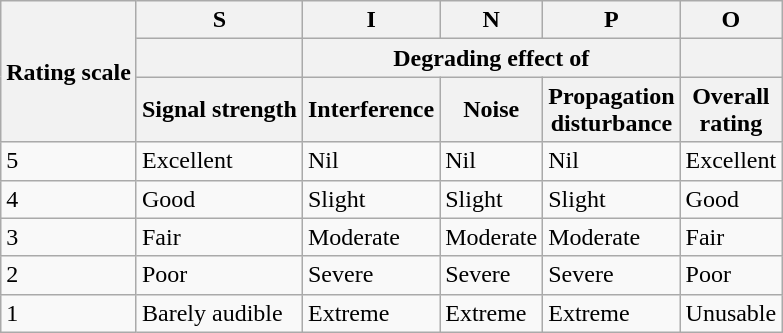<table class="wikitable">
<tr>
<th rowspan="3">Rating scale</th>
<th>S</th>
<th>I</th>
<th>N</th>
<th>P</th>
<th>O</th>
</tr>
<tr>
<th></th>
<th Colspan="3">Degrading effect of</th>
<th></th>
</tr>
<tr>
<th>Signal strength</th>
<th>Interference</th>
<th>Noise</th>
<th>Propagation<br>disturbance</th>
<th>Overall<br>rating</th>
</tr>
<tr>
<td>5</td>
<td>Excellent</td>
<td>Nil</td>
<td>Nil</td>
<td>Nil</td>
<td>Excellent</td>
</tr>
<tr>
<td>4</td>
<td>Good</td>
<td>Slight</td>
<td>Slight</td>
<td>Slight</td>
<td>Good</td>
</tr>
<tr>
<td>3</td>
<td>Fair</td>
<td>Moderate</td>
<td>Moderate</td>
<td>Moderate</td>
<td>Fair</td>
</tr>
<tr>
<td>2</td>
<td>Poor</td>
<td>Severe</td>
<td>Severe</td>
<td>Severe</td>
<td>Poor</td>
</tr>
<tr>
<td>1</td>
<td>Barely audible</td>
<td>Extreme</td>
<td>Extreme</td>
<td>Extreme</td>
<td>Unusable</td>
</tr>
</table>
